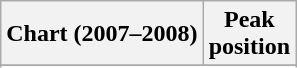<table class="wikitable sortable">
<tr>
<th align="left">Chart (2007–2008)</th>
<th align="center">Peak<br>position</th>
</tr>
<tr>
</tr>
<tr>
</tr>
</table>
